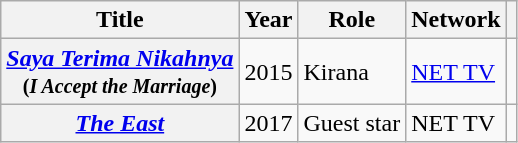<table class="wikitable sortable plainrowheaders">
<tr>
<th scope="col">Title</th>
<th scope="col">Year</th>
<th scope="col">Role</th>
<th scope="col" class="unsortable">Network</th>
<th scope="col" class="unsortable"></th>
</tr>
<tr>
<th scope="row"><em><a href='#'>Saya Terima Nikahnya</a></em> <br><small>(<em>I Accept the Marriage</em>)</small></th>
<td>2015</td>
<td>Kirana</td>
<td><a href='#'>NET TV</a></td>
<td align="center"></td>
</tr>
<tr>
<th scope="row"><em><a href='#'>The East</a></em></th>
<td>2017</td>
<td>Guest star</td>
<td>NET TV</td>
<td align="center"><br></td>
</tr>
</table>
